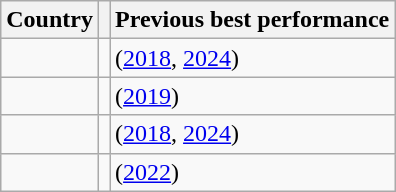<table class="wikitable sortable" style="text-align:left;">
<tr>
<th>Country</th>
<th></th>
<th>Previous best performance</th>
</tr>
<tr>
<td></td>
<td align="center"></td>
<td> (<a href='#'>2018</a>, <a href='#'>2024</a>)</td>
</tr>
<tr>
<td></td>
<td align="center"></td>
<td> (<a href='#'>2019</a>)</td>
</tr>
<tr>
<td></td>
<td align="center"></td>
<td> (<a href='#'>2018</a>, <a href='#'>2024</a>)</td>
</tr>
<tr>
<td></td>
<td align="center"></td>
<td> (<a href='#'>2022</a>)</td>
</tr>
</table>
